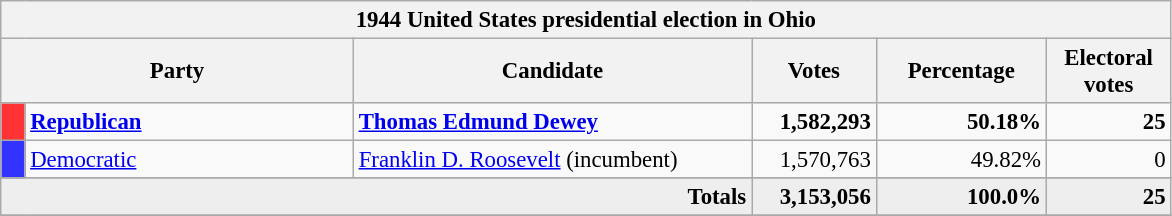<table class="wikitable" style="font-size: 95%;">
<tr>
<th colspan="6">1944 United States presidential election in Ohio</th>
</tr>
<tr>
<th colspan="2" style="width: 15em">Party</th>
<th style="width: 17em">Candidate</th>
<th style="width: 5em">Votes</th>
<th style="width: 7em">Percentage</th>
<th style="width: 5em">Electoral votes</th>
</tr>
<tr>
<th style="background-color:#FF3333; width: 3px"></th>
<td style="width: 130px"><strong><a href='#'>Republican</a></strong></td>
<td><strong><a href='#'>Thomas Edmund Dewey</a></strong></td>
<td align="right"><strong>1,582,293</strong></td>
<td align="right"><strong>50.18%</strong></td>
<td align="right"><strong>25</strong></td>
</tr>
<tr>
<th style="background-color:#3333FF; width: 3px"></th>
<td style="width: 130px"><a href='#'>Democratic</a></td>
<td><a href='#'>Franklin D. Roosevelt</a> (incumbent)</td>
<td align="right">1,570,763</td>
<td align="right">49.82%</td>
<td align="right">0</td>
</tr>
<tr>
</tr>
<tr bgcolor="#EEEEEE">
<td colspan="3" align="right"><strong>Totals</strong></td>
<td align="right"><strong>3,153,056</strong></td>
<td align="right"><strong>100.0%</strong></td>
<td align="right"><strong>25</strong></td>
</tr>
<tr>
</tr>
</table>
